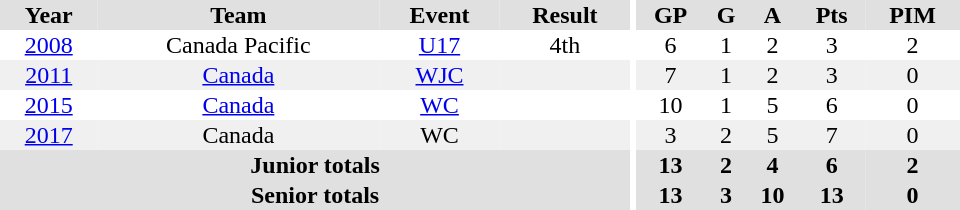<table border="0" cellpadding="1" cellspacing="0" ID="Table3" style="text-align:center; width:40em">
<tr ALIGN="centre" bgcolor="#e0e0e0">
<th>Year</th>
<th>Team</th>
<th>Event</th>
<th>Result</th>
<th rowspan="99" bgcolor="#ffffff"></th>
<th>GP</th>
<th>G</th>
<th>A</th>
<th>Pts</th>
<th>PIM</th>
</tr>
<tr>
<td><a href='#'>2008</a></td>
<td>Canada Pacific</td>
<td><a href='#'>U17</a></td>
<td>4th</td>
<td>6</td>
<td>1</td>
<td>2</td>
<td>3</td>
<td>2</td>
</tr>
<tr bgcolor="#f0f0f0">
<td><a href='#'>2011</a></td>
<td><a href='#'>Canada</a></td>
<td><a href='#'>WJC</a></td>
<td></td>
<td>7</td>
<td>1</td>
<td>2</td>
<td>3</td>
<td>0</td>
</tr>
<tr>
<td><a href='#'>2015</a></td>
<td><a href='#'>Canada</a></td>
<td><a href='#'>WC</a></td>
<td></td>
<td>10</td>
<td>1</td>
<td>5</td>
<td>6</td>
<td>0</td>
</tr>
<tr bgcolor="#f0f0f0">
<td><a href='#'>2017</a></td>
<td>Canada</td>
<td>WC</td>
<td></td>
<td>3</td>
<td>2</td>
<td>5</td>
<td>7</td>
<td>0</td>
</tr>
<tr bgcolor="#e0e0e0">
<th colspan=4>Junior totals</th>
<th>13</th>
<th>2</th>
<th>4</th>
<th>6</th>
<th>2</th>
</tr>
<tr bgcolor="#e0e0e0">
<th colspan="4">Senior totals</th>
<th>13</th>
<th>3</th>
<th>10</th>
<th>13</th>
<th>0</th>
</tr>
</table>
